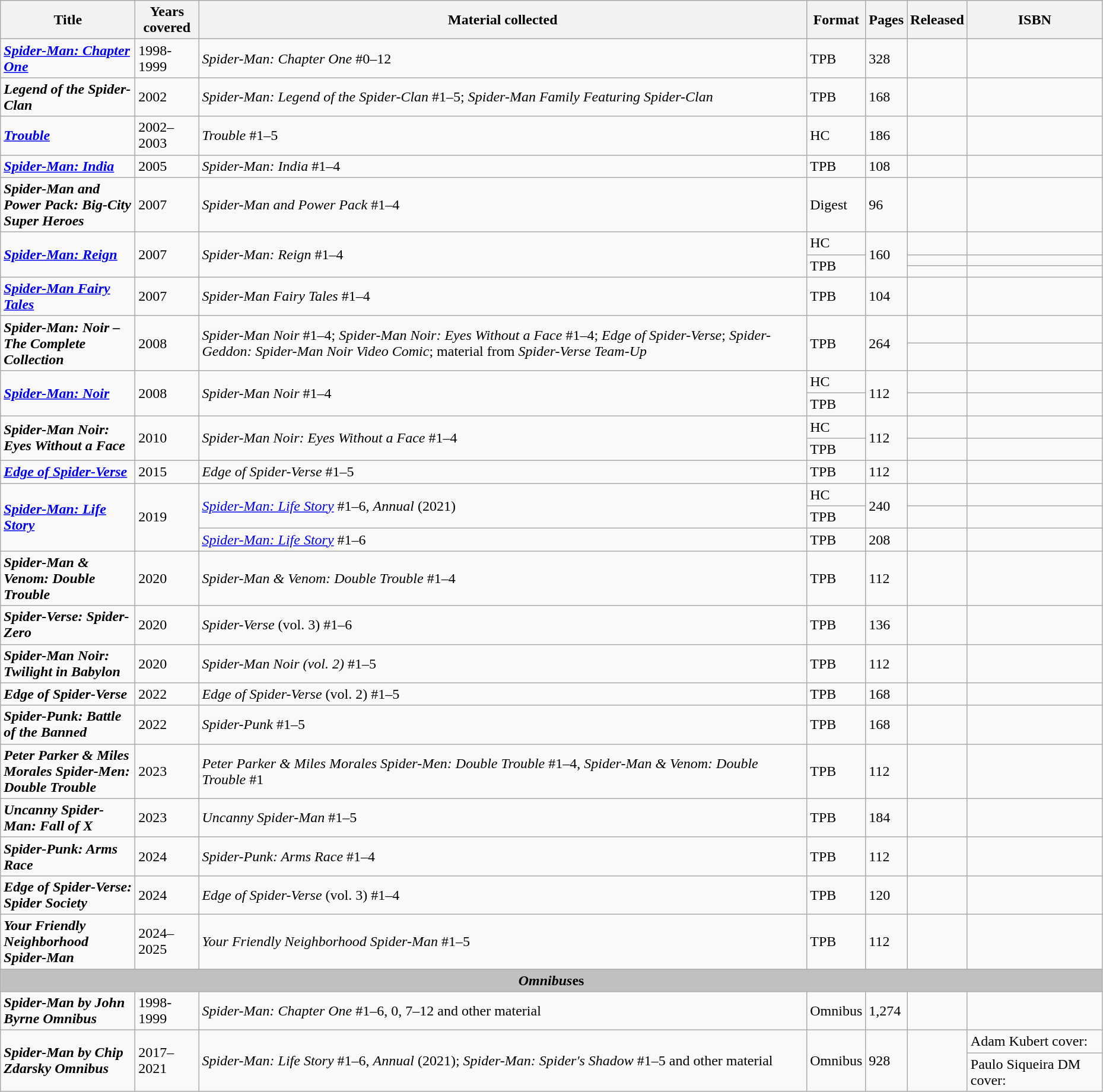<table class="wikitable sortable" width=98%>
<tr>
<th ! style="width: 9em;">Title</th>
<th style="width: 4em;">Years covered</th>
<th>Material collected</th>
<th>Format</th>
<th>Pages</th>
<th>Released</th>
<th class="unsortable" style="width: 9em;">ISBN</th>
</tr>
<tr>
<td><strong><em><a href='#'>Spider-Man: Chapter One</a></em></strong></td>
<td>1998-1999</td>
<td><em>Spider-Man: Chapter One</em> #0–12</td>
<td>TPB</td>
<td>328</td>
<td></td>
<td></td>
</tr>
<tr>
<td><strong><em>Legend of the Spider-Clan</em></strong></td>
<td>2002</td>
<td><em>Spider-Man: Legend of the Spider-Clan</em> #1–5; <em>Spider-Man Family Featuring Spider-Clan</em></td>
<td>TPB</td>
<td>168</td>
<td></td>
<td></td>
</tr>
<tr>
<td><strong><em><a href='#'>Trouble</a></em></strong></td>
<td>2002–2003</td>
<td><em>Trouble</em> #1–5</td>
<td>HC</td>
<td>186</td>
<td></td>
<td></td>
</tr>
<tr>
<td><strong><em><a href='#'>Spider-Man: India</a></em></strong></td>
<td>2005</td>
<td><em>Spider-Man: India</em> #1–4</td>
<td>TPB</td>
<td>108</td>
<td></td>
<td></td>
</tr>
<tr>
<td><strong><em>Spider-Man and Power Pack: Big-City Super Heroes</em></strong></td>
<td>2007</td>
<td><em>Spider-Man and Power Pack</em> #1–4</td>
<td>Digest</td>
<td>96</td>
<td></td>
<td></td>
</tr>
<tr>
<td rowspan="3"><strong><em><a href='#'>Spider-Man: Reign</a></em></strong></td>
<td rowspan="3">2007</td>
<td rowspan="3"><em>Spider-Man: Reign</em> #1–4</td>
<td>HC</td>
<td rowspan="3">160</td>
<td></td>
<td></td>
</tr>
<tr>
<td rowspan="2">TPB</td>
<td></td>
<td></td>
</tr>
<tr>
<td></td>
<td></td>
</tr>
<tr>
<td><strong><em><a href='#'>Spider-Man Fairy Tales</a></em></strong></td>
<td>2007</td>
<td><em>Spider-Man Fairy Tales</em> #1–4</td>
<td>TPB</td>
<td>104</td>
<td></td>
<td></td>
</tr>
<tr>
<td rowspan="2"><strong><em>Spider-Man: Noir – The Complete Collection</em></strong></td>
<td rowspan="2">2008</td>
<td rowspan="2"><em>Spider-Man Noir</em> #1–4; <em>Spider-Man Noir: Eyes Without a Face</em> #1–4; <em>Edge of Spider-Verse</em>; <em>Spider-Geddon: Spider-Man Noir Video Comic</em>; material from <em>Spider-Verse Team-Up</em></td>
<td rowspan="2">TPB</td>
<td rowspan="2">264</td>
<td></td>
<td></td>
</tr>
<tr>
<td></td>
<td></td>
</tr>
<tr>
<td rowspan="2"><strong><em><a href='#'>Spider-Man: Noir</a></em></strong></td>
<td rowspan="2">2008</td>
<td rowspan="2"><em>Spider-Man Noir</em> #1–4</td>
<td>HC</td>
<td rowspan="2">112</td>
<td></td>
<td></td>
</tr>
<tr>
<td>TPB</td>
<td></td>
<td></td>
</tr>
<tr>
<td rowspan="2"><strong><em>Spider-Man Noir: Eyes Without a Face</em></strong></td>
<td rowspan="2">2010</td>
<td rowspan="2"><em>Spider-Man Noir: Eyes Without a Face</em> #1–4</td>
<td>HC</td>
<td rowspan="2">112</td>
<td></td>
<td></td>
</tr>
<tr>
<td>TPB</td>
<td></td>
<td></td>
</tr>
<tr>
<td><strong><em><a href='#'>Edge of Spider-Verse</a></em></strong></td>
<td>2015</td>
<td><em>Edge of Spider-Verse</em> #1–5</td>
<td>TPB</td>
<td>112</td>
<td></td>
<td></td>
</tr>
<tr>
<td rowspan="3"><strong><em><a href='#'>Spider-Man: Life Story</a></em></strong></td>
<td rowspan="3">2019</td>
<td rowspan="2"><em><a href='#'>Spider-Man: Life Story</a></em> #1–6, <em>Annual</em> (2021)</td>
<td>HC</td>
<td rowspan="2">240</td>
<td></td>
<td></td>
</tr>
<tr>
<td>TPB</td>
<td></td>
<td></td>
</tr>
<tr>
<td><em><a href='#'>Spider-Man: Life Story</a></em> #1–6</td>
<td>TPB</td>
<td>208</td>
<td></td>
<td></td>
</tr>
<tr>
<td><strong><em>Spider-Man & Venom: Double Trouble</em></strong></td>
<td>2020</td>
<td><em>Spider-Man & Venom: Double Trouble</em> #1–4</td>
<td>TPB</td>
<td>112</td>
<td></td>
<td></td>
</tr>
<tr>
<td><strong><em>Spider-Verse: Spider-Zero</em></strong></td>
<td>2020</td>
<td><em>Spider-Verse</em> (vol. 3) #1–6</td>
<td>TPB</td>
<td>136</td>
<td></td>
<td></td>
</tr>
<tr>
<td><strong><em>Spider-Man Noir: Twilight in Babylon</em></strong></td>
<td>2020</td>
<td><em>Spider-Man Noir (vol. 2)</em> #1–5</td>
<td>TPB</td>
<td>112</td>
<td></td>
<td></td>
</tr>
<tr>
<td><strong><em>Edge of Spider-Verse</em></strong></td>
<td>2022</td>
<td><em>Edge of Spider-Verse</em> (vol. 2) #1–5</td>
<td>TPB</td>
<td>168</td>
<td></td>
<td></td>
</tr>
<tr>
<td><strong><em>Spider-Punk: Battle of the Banned</em></strong></td>
<td>2022</td>
<td><em>Spider-Punk</em> #1–5</td>
<td>TPB</td>
<td>168</td>
<td></td>
<td></td>
</tr>
<tr>
<td><strong><em>Peter Parker & Miles Morales Spider-Men: Double Trouble</em></strong></td>
<td>2023</td>
<td><em>Peter Parker & Miles Morales Spider-Men: Double Trouble</em> #1–4, <em>Spider-Man & Venom: Double Trouble</em> #1</td>
<td>TPB</td>
<td>112</td>
<td></td>
<td></td>
</tr>
<tr>
<td><strong><em>Uncanny Spider-Man: Fall of X</em></strong></td>
<td>2023</td>
<td><em>Uncanny Spider-Man</em> #1–5</td>
<td>TPB</td>
<td>184</td>
<td></td>
<td></td>
</tr>
<tr>
<td><strong><em>Spider-Punk: Arms Race</em></strong></td>
<td>2024</td>
<td><em>Spider-Punk: Arms Race</em> #1–4</td>
<td>TPB</td>
<td>112</td>
<td></td>
<td></td>
</tr>
<tr>
<td><strong><em>Edge of Spider-Verse: Spider Society</em></strong></td>
<td>2024</td>
<td><em>Edge of Spider-Verse</em> (vol. 3) #1–4</td>
<td>TPB</td>
<td>120</td>
<td></td>
<td></td>
</tr>
<tr>
<td><strong><em>Your Friendly Neighborhood Spider-Man</em></strong></td>
<td>2024–2025</td>
<td><em>Your Friendly Neighborhood Spider-Man</em> #1–5</td>
<td>TPB</td>
<td>112</td>
<td></td>
<td></td>
</tr>
<tr>
<th colspan="8" style="background-color: silver;"><em>Omnibus</em>es</th>
</tr>
<tr>
<td><strong><em>Spider-Man by John Byrne Omnibus</em></strong></td>
<td>1998-1999</td>
<td><em>Spider-Man: Chapter One</em> #1–6, 0, 7–12 and other material</td>
<td>Omnibus</td>
<td>1,274</td>
<td></td>
<td></td>
</tr>
<tr>
<td rowspan="2"><strong><em>Spider-Man by Chip Zdarsky Omnibus</em></strong></td>
<td rowspan="2">2017–2021</td>
<td rowspan="2"><em>Spider-Man: Life Story</em> #1–6, <em>Annual</em> (2021); <em>Spider-Man: Spider's Shadow</em> #1–5 and other material</td>
<td rowspan="2">Omnibus</td>
<td rowspan="2">928</td>
<td rowspan="2"></td>
<td>Adam Kubert cover: </td>
</tr>
<tr>
<td>Paulo Siqueira DM cover: </td>
</tr>
</table>
